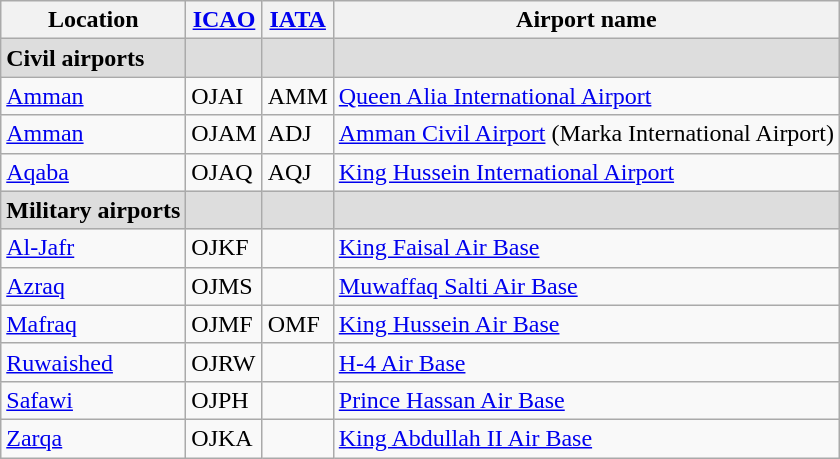<table class="wikitable">
<tr valign=baseline>
<th>Location</th>
<th><a href='#'>ICAO</a></th>
<th><a href='#'>IATA</a></th>
<th>Airport name</th>
</tr>
<tr style="font-weight:bold; background:#DDDDDD;">
<td>Civil airports</td>
<td></td>
<td></td>
<td></td>
</tr>
<tr valign=top>
<td><a href='#'>Amman</a></td>
<td>OJAI</td>
<td>AMM</td>
<td><a href='#'>Queen Alia International Airport</a></td>
</tr>
<tr valign=top>
<td><a href='#'>Amman</a></td>
<td>OJAM</td>
<td>ADJ</td>
<td><a href='#'>Amman Civil Airport</a> (Marka International Airport)</td>
</tr>
<tr valign=top>
<td><a href='#'>Aqaba</a></td>
<td>OJAQ</td>
<td>AQJ</td>
<td><a href='#'>King Hussein International Airport</a></td>
</tr>
<tr style="font-weight:bold; background:#DDDDDD;">
<td>Military airports</td>
<td></td>
<td></td>
<td></td>
</tr>
<tr valign=top>
<td><a href='#'>Al-Jafr</a></td>
<td>OJKF</td>
<td></td>
<td><a href='#'>King Faisal Air Base</a></td>
</tr>
<tr valign=top>
<td><a href='#'>Azraq</a></td>
<td>OJMS</td>
<td></td>
<td><a href='#'>Muwaffaq Salti Air Base</a></td>
</tr>
<tr valign=top>
<td><a href='#'>Mafraq</a></td>
<td>OJMF</td>
<td>OMF</td>
<td><a href='#'>King Hussein Air Base</a></td>
</tr>
<tr valign=top>
<td><a href='#'>Ruwaished</a></td>
<td>OJRW</td>
<td></td>
<td><a href='#'>H-4 Air Base</a></td>
</tr>
<tr valign=top>
<td><a href='#'>Safawi</a></td>
<td>OJPH</td>
<td></td>
<td><a href='#'>Prince Hassan Air Base</a></td>
</tr>
<tr valign=top>
<td><a href='#'>Zarqa</a></td>
<td>OJKA</td>
<td></td>
<td><a href='#'>King Abdullah II Air Base</a></td>
</tr>
</table>
